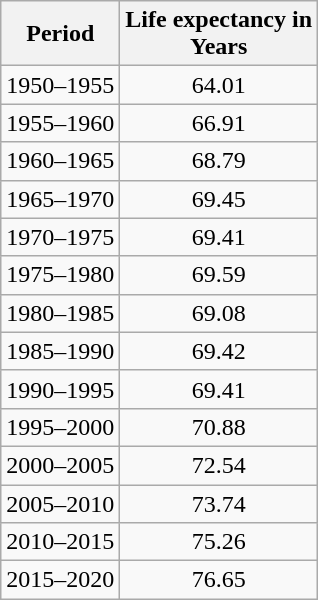<table class="wikitable" style="text-align: center;">
<tr>
<th>Period</th>
<th>Life expectancy in<br>Years</th>
</tr>
<tr>
<td>1950–1955</td>
<td>64.01</td>
</tr>
<tr>
<td>1955–1960</td>
<td> 66.91</td>
</tr>
<tr>
<td>1960–1965</td>
<td> 68.79</td>
</tr>
<tr>
<td>1965–1970</td>
<td> 69.45</td>
</tr>
<tr>
<td>1970–1975</td>
<td> 69.41</td>
</tr>
<tr>
<td>1975–1980</td>
<td> 69.59</td>
</tr>
<tr>
<td>1980–1985</td>
<td> 69.08</td>
</tr>
<tr>
<td>1985–1990</td>
<td> 69.42</td>
</tr>
<tr>
<td>1990–1995</td>
<td> 69.41</td>
</tr>
<tr>
<td>1995–2000</td>
<td> 70.88</td>
</tr>
<tr>
<td>2000–2005</td>
<td> 72.54</td>
</tr>
<tr>
<td>2005–2010</td>
<td> 73.74</td>
</tr>
<tr>
<td>2010–2015</td>
<td> 75.26</td>
</tr>
<tr>
<td>2015–2020</td>
<td> 76.65</td>
</tr>
</table>
